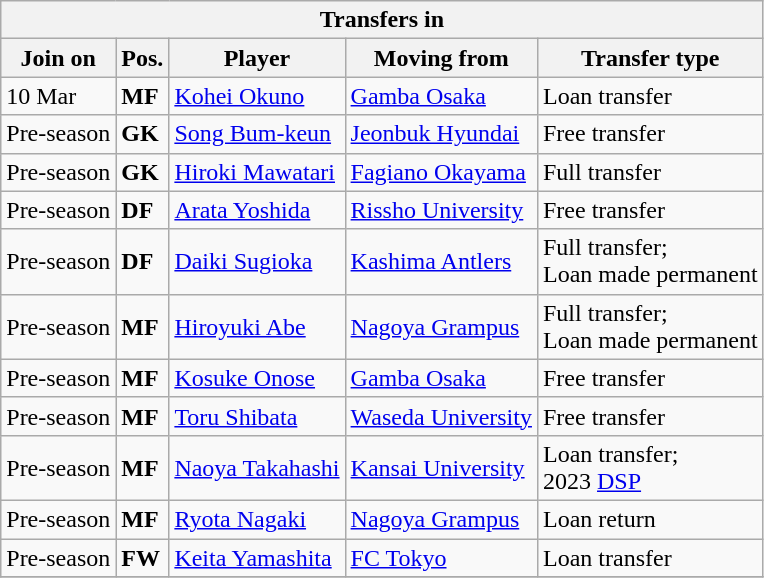<table class="wikitable sortable" style=“text-align:left;>
<tr>
<th colspan="5">Transfers in</th>
</tr>
<tr>
<th>Join on</th>
<th>Pos.</th>
<th>Player</th>
<th>Moving from</th>
<th>Transfer type</th>
</tr>
<tr>
<td>10 Mar</td>
<td><strong>MF</strong></td>
<td> <a href='#'>Kohei Okuno</a></td>
<td> <a href='#'>Gamba Osaka</a></td>
<td>Loan transfer</td>
</tr>
<tr>
<td>Pre-season</td>
<td><strong>GK</strong></td>
<td> <a href='#'>Song Bum-keun</a></td>
<td> <a href='#'>Jeonbuk Hyundai</a></td>
<td>Free transfer</td>
</tr>
<tr>
<td>Pre-season</td>
<td><strong>GK</strong></td>
<td> <a href='#'>Hiroki Mawatari</a></td>
<td> <a href='#'>Fagiano Okayama</a></td>
<td>Full transfer</td>
</tr>
<tr>
<td>Pre-season</td>
<td><strong>DF</strong></td>
<td> <a href='#'>Arata Yoshida</a></td>
<td> <a href='#'>Rissho University</a></td>
<td>Free transfer</td>
</tr>
<tr>
<td>Pre-season</td>
<td><strong>DF</strong></td>
<td> <a href='#'>Daiki Sugioka</a></td>
<td> <a href='#'>Kashima Antlers</a></td>
<td>Full transfer;<br> Loan made permanent</td>
</tr>
<tr>
<td>Pre-season</td>
<td><strong>MF</strong></td>
<td> <a href='#'>Hiroyuki Abe</a></td>
<td> <a href='#'>Nagoya Grampus</a></td>
<td>Full transfer;<br> Loan made permanent</td>
</tr>
<tr>
<td>Pre-season</td>
<td><strong>MF</strong></td>
<td> <a href='#'>Kosuke Onose</a></td>
<td> <a href='#'>Gamba Osaka</a></td>
<td>Free transfer</td>
</tr>
<tr>
<td>Pre-season</td>
<td><strong>MF</strong></td>
<td> <a href='#'>Toru Shibata</a></td>
<td> <a href='#'>Waseda University</a></td>
<td>Free transfer</td>
</tr>
<tr>
<td>Pre-season</td>
<td><strong>MF</strong></td>
<td> <a href='#'>Naoya Takahashi</a></td>
<td> <a href='#'>Kansai University</a></td>
<td>Loan transfer;<br> 2023 <a href='#'>DSP</a></td>
</tr>
<tr>
<td>Pre-season</td>
<td><strong>MF</strong></td>
<td> <a href='#'>Ryota Nagaki</a></td>
<td> <a href='#'>Nagoya Grampus</a></td>
<td>Loan return</td>
</tr>
<tr>
<td>Pre-season</td>
<td><strong>FW</strong></td>
<td> <a href='#'>Keita Yamashita</a></td>
<td> <a href='#'>FC Tokyo</a></td>
<td>Loan transfer</td>
</tr>
<tr>
</tr>
</table>
